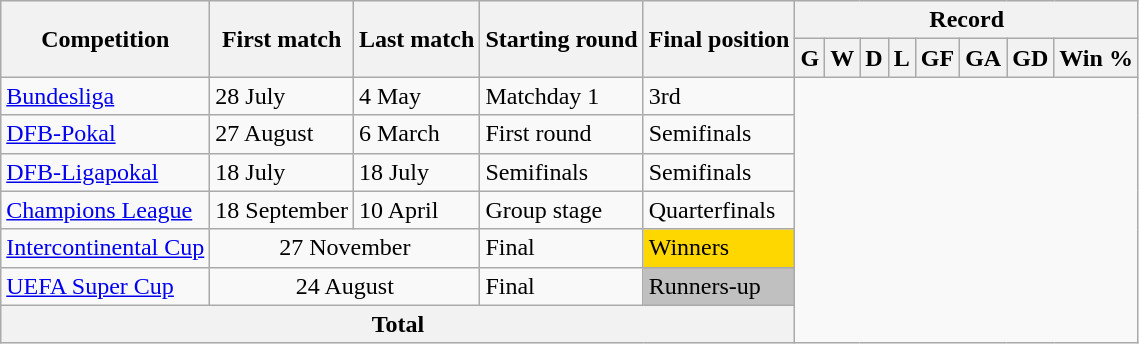<table class="wikitable" style="text-align: center">
<tr>
<th rowspan="2">Competition</th>
<th rowspan="2">First match</th>
<th rowspan="2">Last match</th>
<th rowspan="2">Starting round</th>
<th rowspan="2">Final position</th>
<th colspan="8">Record</th>
</tr>
<tr>
<th>G</th>
<th>W</th>
<th>D</th>
<th>L</th>
<th>GF</th>
<th>GA</th>
<th>GD</th>
<th>Win %</th>
</tr>
<tr>
<td align=left><a href='#'>Bundesliga</a></td>
<td align=left>28 July </td>
<td align=left>4 May</td>
<td align=left>Matchday 1</td>
<td align=left>3rd<br></td>
</tr>
<tr>
<td align=left><a href='#'>DFB-Pokal</a></td>
<td align=left>27 August</td>
<td align=left>6 March</td>
<td align=left>First round</td>
<td align=left>Semifinals<br></td>
</tr>
<tr>
<td align=left><a href='#'>DFB-Ligapokal</a></td>
<td align=left>18 July</td>
<td align=left>18 July</td>
<td align=left>Semifinals</td>
<td align=left>Semifinals<br></td>
</tr>
<tr>
<td align=left><a href='#'>Champions League</a></td>
<td align=left>18 September</td>
<td align=left>10 April</td>
<td align=left>Group stage</td>
<td align=left>Quarterfinals<br></td>
</tr>
<tr>
<td align=left><a href='#'>Intercontinental Cup</a></td>
<td align=center colspan=2>27 November</td>
<td align=left>Final</td>
<td align=left bgcolor=ffd700>Winners<br></td>
</tr>
<tr>
<td align=left><a href='#'>UEFA Super Cup</a></td>
<td align=center colspan=2>24 August</td>
<td align=left>Final</td>
<td align=left bgcolor=c0c0c0>Runners-up<br></td>
</tr>
<tr>
<th colspan="5">Total<br></th>
</tr>
</table>
